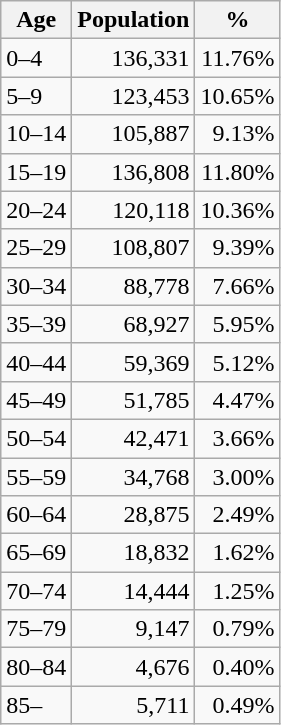<table class="wikitable" style="text-align: right">
<tr>
<th align=left>Age</th>
<th>Population</th>
<th>%</th>
</tr>
<tr>
<td align=left>0–4</td>
<td>136,331</td>
<td>11.76%</td>
</tr>
<tr>
<td align=left>5–9</td>
<td>123,453</td>
<td>10.65%</td>
</tr>
<tr>
<td align=left>10–14</td>
<td>105,887</td>
<td>9.13%</td>
</tr>
<tr>
<td align=left>15–19</td>
<td>136,808</td>
<td>11.80%</td>
</tr>
<tr>
<td align=left>20–24</td>
<td>120,118</td>
<td>10.36%</td>
</tr>
<tr>
<td align=left>25–29</td>
<td>108,807</td>
<td>9.39%</td>
</tr>
<tr>
<td align=left>30–34</td>
<td>88,778</td>
<td>7.66%</td>
</tr>
<tr>
<td align=left>35–39</td>
<td>68,927</td>
<td>5.95%</td>
</tr>
<tr>
<td align=left>40–44</td>
<td>59,369</td>
<td>5.12%</td>
</tr>
<tr>
<td align=left>45–49</td>
<td>51,785</td>
<td>4.47%</td>
</tr>
<tr>
<td align=left>50–54</td>
<td>42,471</td>
<td>3.66%</td>
</tr>
<tr>
<td align=left>55–59</td>
<td>34,768</td>
<td>3.00%</td>
</tr>
<tr>
<td align=left>60–64</td>
<td>28,875</td>
<td>2.49%</td>
</tr>
<tr>
<td align=left>65–69</td>
<td>18,832</td>
<td>1.62%</td>
</tr>
<tr>
<td align=left>70–74</td>
<td>14,444</td>
<td>1.25%</td>
</tr>
<tr>
<td align=left>75–79</td>
<td>9,147</td>
<td>0.79%</td>
</tr>
<tr>
<td align=left>80–84</td>
<td>4,676</td>
<td>0.40%</td>
</tr>
<tr>
<td align=left>85–</td>
<td>5,711</td>
<td>0.49%</td>
</tr>
</table>
